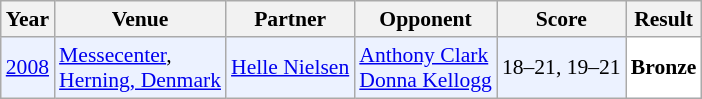<table class="sortable wikitable" style="font-size: 90%;">
<tr>
<th>Year</th>
<th>Venue</th>
<th>Partner</th>
<th>Opponent</th>
<th>Score</th>
<th>Result</th>
</tr>
<tr style="background:#ECF2FF">
<td align="center"><a href='#'>2008</a></td>
<td align="left"><a href='#'>Messecenter</a>,<br><a href='#'>Herning, Denmark</a></td>
<td align="left"> <a href='#'>Helle Nielsen</a></td>
<td align="left"> <a href='#'>Anthony Clark</a> <br>  <a href='#'>Donna Kellogg</a></td>
<td align="left">18–21, 19–21</td>
<td style="text-align:left; background:white"> <strong>Bronze</strong></td>
</tr>
</table>
